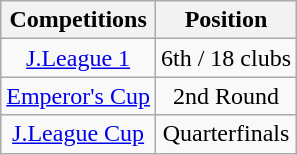<table class="wikitable" style="text-align:center;">
<tr>
<th>Competitions</th>
<th>Position</th>
</tr>
<tr>
<td><a href='#'>J.League 1</a></td>
<td>6th / 18 clubs</td>
</tr>
<tr>
<td><a href='#'>Emperor's Cup</a></td>
<td>2nd Round</td>
</tr>
<tr>
<td><a href='#'>J.League Cup</a></td>
<td>Quarterfinals</td>
</tr>
</table>
